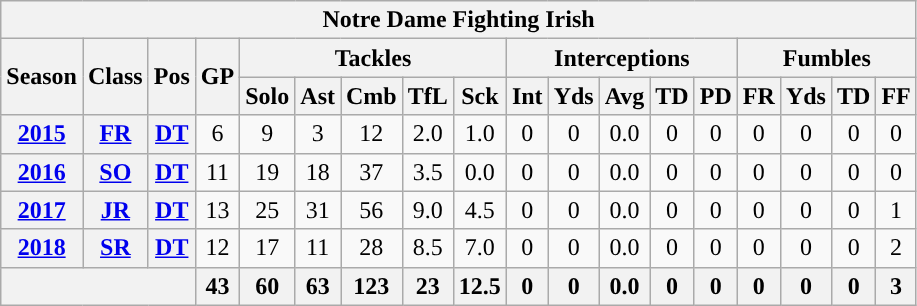<table class="wikitable" style="text-align:center;">
<tr>
<th colspan="18">Notre Dame Fighting Irish</th>
</tr>
<tr>
<th rowspan="2">Season</th>
<th rowspan="2">Class</th>
<th rowspan="2">Pos</th>
<th rowspan="2">GP</th>
<th colspan="5">Tackles</th>
<th colspan="5">Interceptions</th>
<th colspan="4">Fumbles</th>
</tr>
<tr>
<th>Solo</th>
<th>Ast</th>
<th>Cmb</th>
<th>TfL</th>
<th>Sck</th>
<th>Int</th>
<th>Yds</th>
<th>Avg</th>
<th>TD</th>
<th>PD</th>
<th>FR</th>
<th>Yds</th>
<th>TD</th>
<th>FF</th>
</tr>
<tr>
<th><a href='#'>2015</a></th>
<th><a href='#'>FR</a></th>
<th><a href='#'>DT</a></th>
<td>6</td>
<td>9</td>
<td>3</td>
<td>12</td>
<td>2.0</td>
<td>1.0</td>
<td>0</td>
<td>0</td>
<td>0.0</td>
<td>0</td>
<td>0</td>
<td>0</td>
<td>0</td>
<td>0</td>
<td>0</td>
</tr>
<tr>
<th><a href='#'>2016</a></th>
<th><a href='#'>SO</a></th>
<th><a href='#'>DT</a></th>
<td>11</td>
<td>19</td>
<td>18</td>
<td>37</td>
<td>3.5</td>
<td>0.0</td>
<td>0</td>
<td>0</td>
<td>0.0</td>
<td>0</td>
<td>0</td>
<td>0</td>
<td>0</td>
<td>0</td>
<td>0</td>
</tr>
<tr>
<th><a href='#'>2017</a></th>
<th><a href='#'>JR</a></th>
<th><a href='#'>DT</a></th>
<td>13</td>
<td>25</td>
<td>31</td>
<td>56</td>
<td>9.0</td>
<td>4.5</td>
<td>0</td>
<td>0</td>
<td>0.0</td>
<td>0</td>
<td>0</td>
<td>0</td>
<td>0</td>
<td>0</td>
<td>1</td>
</tr>
<tr>
<th><a href='#'>2018</a></th>
<th><a href='#'>SR</a></th>
<th><a href='#'>DT</a></th>
<td>12</td>
<td>17</td>
<td>11</td>
<td>28</td>
<td>8.5</td>
<td>7.0</td>
<td>0</td>
<td>0</td>
<td>0.0</td>
<td>0</td>
<td>0</td>
<td>0</td>
<td>0</td>
<td>0</td>
<td>2</td>
</tr>
<tr>
<th colspan="3"></th>
<th>43</th>
<th>60</th>
<th>63</th>
<th>123</th>
<th>23</th>
<th>12.5</th>
<th>0</th>
<th>0</th>
<th>0.0</th>
<th>0</th>
<th>0</th>
<th>0</th>
<th>0</th>
<th>0</th>
<th>3</th>
</tr>
</table>
